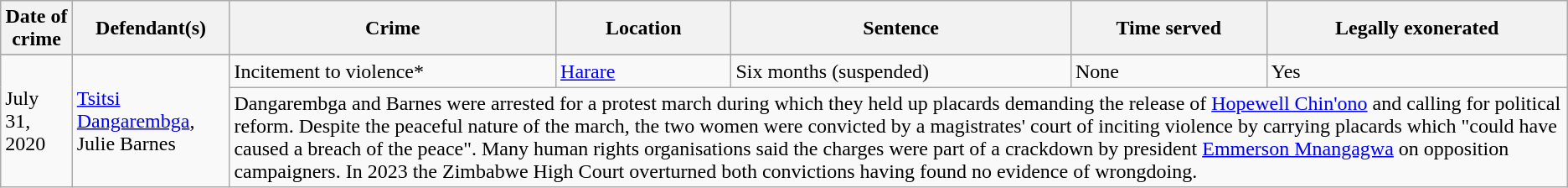<table class="wikitable sortable">
<tr>
<th>Date of crime</th>
<th>Defendant(s)</th>
<th>Crime</th>
<th>Location</th>
<th>Sentence</th>
<th>Time served</th>
<th>Legally exonerated</th>
</tr>
<tr>
</tr>
<tr ->
<td rowspan="2">July 31, 2020</td>
<td rowspan="2"><a href='#'>Tsitsi Dangarembga</a>, Julie Barnes</td>
<td>Incitement to violence*</td>
<td><a href='#'>Harare</a></td>
<td>Six months (suspended)</td>
<td>None</td>
<td>Yes</td>
</tr>
<tr>
<td colspan=5>Dangarembga and Barnes were arrested for a protest march during which they held up placards demanding the release of <a href='#'>Hopewell Chin'ono</a> and calling for political reform. Despite the peaceful nature of the march, the two women were convicted by a magistrates' court of inciting violence by carrying placards which "could have caused a breach of the peace". Many human rights organisations said the charges were part of a crackdown by president <a href='#'>Emmerson Mnangagwa</a> on opposition campaigners. In 2023 the Zimbabwe High Court overturned both convictions having found no evidence of wrongdoing.</td>
</tr>
</table>
